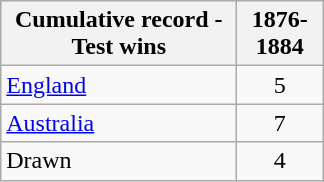<table class="wikitable" style="text-align:center;">
<tr>
<th width="150">Cumulative record - Test wins</th>
<th width="50">1876-1884</th>
</tr>
<tr>
<td style="text-align:left;"><a href='#'>England</a></td>
<td>5</td>
</tr>
<tr>
<td style="text-align:left;"><a href='#'>Australia</a></td>
<td>7</td>
</tr>
<tr>
<td style="text-align:left;">Drawn</td>
<td>4</td>
</tr>
</table>
